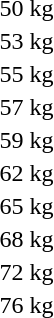<table>
<tr>
<td rowspan=2>50 kg<br></td>
<td rowspan=2></td>
<td rowspan=2></td>
<td></td>
</tr>
<tr>
<td></td>
</tr>
<tr>
<td rowspan=2>53 kg<br></td>
<td rowspan=2></td>
<td rowspan=2></td>
<td></td>
</tr>
<tr>
<td></td>
</tr>
<tr>
<td rowspan=2>55 kg<br></td>
<td rowspan=2></td>
<td rowspan=2></td>
<td></td>
</tr>
<tr>
<td></td>
</tr>
<tr>
<td rowspan=2>57 kg<br></td>
<td rowspan=2></td>
<td rowspan=2></td>
<td></td>
</tr>
<tr>
<td></td>
</tr>
<tr>
<td rowspan=2>59 kg<br></td>
<td rowspan=2></td>
<td rowspan=2></td>
<td></td>
</tr>
<tr>
<td></td>
</tr>
<tr>
<td rowspan=2>62 kg<br></td>
<td rowspan=2></td>
<td rowspan=2></td>
<td></td>
</tr>
<tr>
<td></td>
</tr>
<tr>
<td rowspan=2>65 kg<br></td>
<td rowspan=2></td>
<td rowspan=2></td>
<td></td>
</tr>
<tr>
<td></td>
</tr>
<tr>
<td rowspan=2>68 kg<br></td>
<td rowspan=2></td>
<td rowspan=2></td>
<td></td>
</tr>
<tr>
<td></td>
</tr>
<tr>
<td rowspan=2>72 kg<br></td>
<td rowspan=2></td>
<td rowspan=2></td>
<td></td>
</tr>
<tr>
<td></td>
</tr>
<tr>
<td rowspan=2>76 kg<br></td>
<td rowspan=2></td>
<td rowspan=2></td>
<td></td>
</tr>
<tr>
<td></td>
</tr>
</table>
